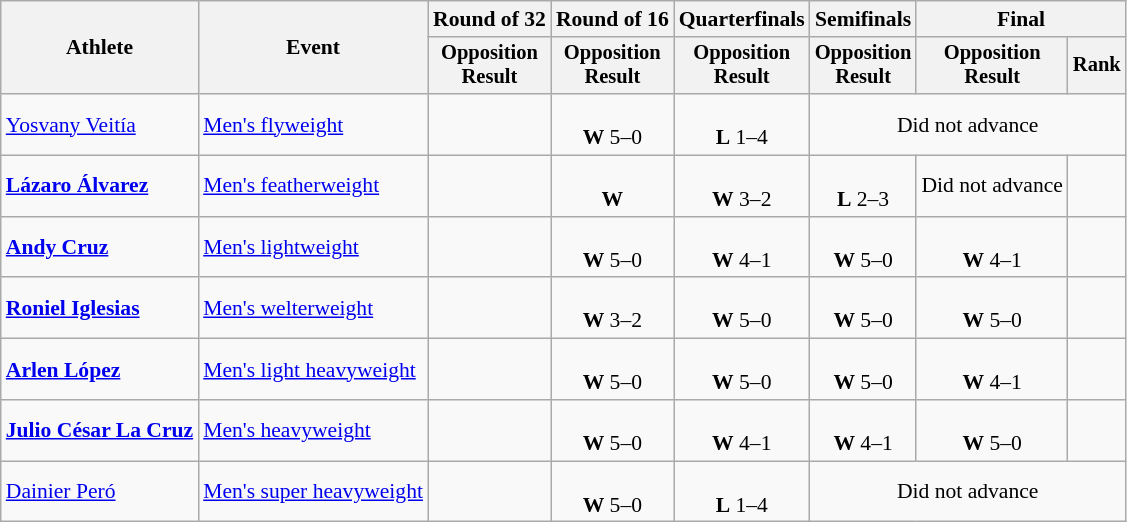<table class="wikitable" style="font-size:90%">
<tr>
<th rowspan="2">Athlete</th>
<th rowspan="2">Event</th>
<th>Round of 32</th>
<th>Round of 16</th>
<th>Quarterfinals</th>
<th>Semifinals</th>
<th colspan=2>Final</th>
</tr>
<tr style="font-size:95%">
<th>Opposition<br>Result</th>
<th>Opposition<br>Result</th>
<th>Opposition<br>Result</th>
<th>Opposition<br>Result</th>
<th>Opposition<br>Result</th>
<th>Rank</th>
</tr>
<tr align=center>
<td align=left><a href='#'>Yosvany Veitía</a></td>
<td align=left><a href='#'>Men's flyweight</a></td>
<td></td>
<td><br><strong>W</strong> 5–0</td>
<td><br><strong>L</strong> 1–4</td>
<td colspan="3">Did not advance</td>
</tr>
<tr align=center>
<td align=left><strong><a href='#'>Lázaro Álvarez</a></strong></td>
<td align=left><a href='#'>Men's featherweight</a></td>
<td></td>
<td><br><strong>W</strong> </td>
<td><br><strong>W</strong> 3–2</td>
<td><br><strong>L</strong> 2–3</td>
<td>Did not advance</td>
<td></td>
</tr>
<tr align=center>
<td align=left><strong><a href='#'>Andy Cruz</a></strong></td>
<td align=left><a href='#'>Men's lightweight</a></td>
<td></td>
<td><br><strong>W</strong> 5–0</td>
<td><br><strong>W</strong> 4–1</td>
<td><br><strong>W</strong> 5–0</td>
<td><br><strong>W</strong> 4–1</td>
<td></td>
</tr>
<tr align=center>
<td align=left><strong><a href='#'>Roniel Iglesias</a></strong></td>
<td align=left><a href='#'>Men's welterweight</a></td>
<td></td>
<td><br><strong>W</strong> 3–2</td>
<td><br><strong>W</strong> 5–0</td>
<td><br><strong>W</strong> 5–0</td>
<td><br><strong>W</strong> 5–0</td>
<td></td>
</tr>
<tr align=center>
<td align=left><strong><a href='#'>Arlen López</a></strong></td>
<td align=left><a href='#'>Men's light heavyweight</a></td>
<td></td>
<td><br><strong>W</strong> 5–0</td>
<td><br><strong>W</strong> 5–0</td>
<td><br><strong>W</strong> 5–0</td>
<td><br><strong>W</strong> 4–1</td>
<td></td>
</tr>
<tr align=center>
<td align=left><strong><a href='#'>Julio César La Cruz</a></strong></td>
<td align=left><a href='#'>Men's heavyweight</a></td>
<td></td>
<td><br><strong>W</strong> 5–0</td>
<td><br><strong>W</strong> 4–1</td>
<td><br><strong>W</strong> 4–1</td>
<td><br><strong>W</strong> 5–0</td>
<td></td>
</tr>
<tr align=center>
<td align=left><a href='#'>Dainier Peró</a></td>
<td align=left><a href='#'>Men's super heavyweight</a></td>
<td></td>
<td><br><strong>W</strong> 5–0</td>
<td><br><strong>L</strong> 1–4</td>
<td colspan="3">Did not advance</td>
</tr>
</table>
